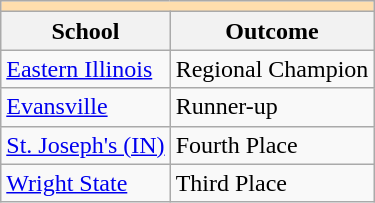<table class="wikitable" style="float:left; margin-right:1em;">
<tr>
<th colspan="3" style="background:#ffdead;"></th>
</tr>
<tr>
<th>School</th>
<th>Outcome</th>
</tr>
<tr>
<td><a href='#'>Eastern Illinois</a></td>
<td>Regional Champion</td>
</tr>
<tr>
<td><a href='#'>Evansville</a></td>
<td>Runner-up</td>
</tr>
<tr>
<td><a href='#'>St. Joseph's (IN)</a></td>
<td>Fourth Place</td>
</tr>
<tr>
<td><a href='#'>Wright State</a></td>
<td>Third Place</td>
</tr>
</table>
